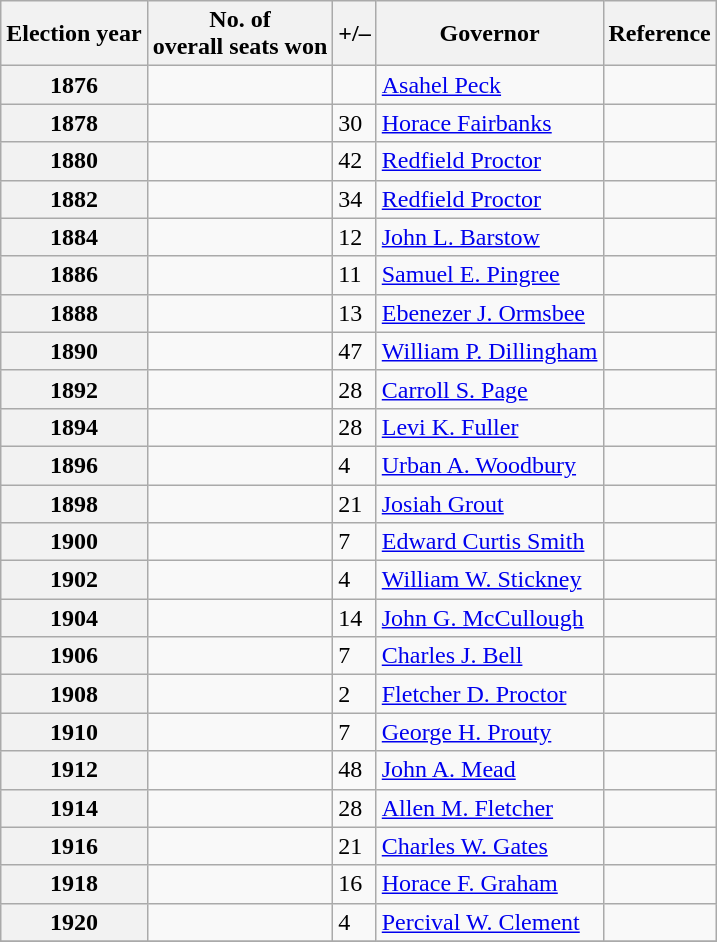<table class=wikitable>
<tr>
<th>Election year</th>
<th>No. of<br>overall seats won</th>
<th>+/–</th>
<th>Governor</th>
<th>Reference</th>
</tr>
<tr>
<th>1876</th>
<td></td>
<td></td>
<td><a href='#'>Asahel Peck</a></td>
<td></td>
</tr>
<tr>
<th>1878</th>
<td></td>
<td> 30</td>
<td><a href='#'>Horace Fairbanks</a></td>
<td></td>
</tr>
<tr>
<th>1880</th>
<td></td>
<td> 42</td>
<td><a href='#'>Redfield Proctor</a></td>
<td></td>
</tr>
<tr>
<th>1882</th>
<td></td>
<td> 34</td>
<td><a href='#'>Redfield Proctor</a></td>
<td></td>
</tr>
<tr>
<th>1884</th>
<td></td>
<td> 12</td>
<td><a href='#'>John L. Barstow</a></td>
<td></td>
</tr>
<tr>
<th>1886</th>
<td></td>
<td> 11</td>
<td><a href='#'>Samuel E. Pingree</a></td>
<td></td>
</tr>
<tr>
<th>1888</th>
<td></td>
<td> 13</td>
<td><a href='#'>Ebenezer J. Ormsbee</a></td>
<td></td>
</tr>
<tr>
<th>1890</th>
<td></td>
<td> 47</td>
<td><a href='#'>William P. Dillingham</a></td>
<td></td>
</tr>
<tr>
<th>1892</th>
<td></td>
<td> 28</td>
<td><a href='#'>Carroll S. Page</a></td>
<td></td>
</tr>
<tr>
<th>1894</th>
<td></td>
<td> 28</td>
<td><a href='#'>Levi K. Fuller</a></td>
<td></td>
</tr>
<tr>
<th>1896</th>
<td></td>
<td> 4</td>
<td><a href='#'>Urban A. Woodbury</a></td>
<td></td>
</tr>
<tr>
<th>1898</th>
<td></td>
<td> 21</td>
<td><a href='#'>Josiah Grout</a></td>
<td></td>
</tr>
<tr>
<th>1900</th>
<td></td>
<td> 7</td>
<td><a href='#'>Edward Curtis Smith</a></td>
<td></td>
</tr>
<tr>
<th>1902</th>
<td></td>
<td> 4</td>
<td><a href='#'>William W. Stickney</a></td>
<td></td>
</tr>
<tr>
<th>1904</th>
<td></td>
<td> 14</td>
<td><a href='#'>John G. McCullough</a></td>
<td></td>
</tr>
<tr>
<th>1906</th>
<td></td>
<td> 7</td>
<td><a href='#'>Charles J. Bell</a></td>
<td></td>
</tr>
<tr>
<th>1908</th>
<td></td>
<td> 2</td>
<td><a href='#'>Fletcher D. Proctor</a></td>
<td></td>
</tr>
<tr>
<th>1910</th>
<td></td>
<td> 7</td>
<td><a href='#'>George H. Prouty</a></td>
<td></td>
</tr>
<tr>
<th>1912</th>
<td></td>
<td> 48</td>
<td><a href='#'>John A. Mead</a></td>
<td></td>
</tr>
<tr>
<th>1914</th>
<td></td>
<td> 28</td>
<td><a href='#'>Allen M. Fletcher</a></td>
<td></td>
</tr>
<tr>
<th>1916</th>
<td></td>
<td> 21</td>
<td><a href='#'>Charles W. Gates</a></td>
<td></td>
</tr>
<tr>
<th>1918</th>
<td></td>
<td> 16</td>
<td><a href='#'>Horace F. Graham</a></td>
<td></td>
</tr>
<tr>
<th>1920</th>
<td></td>
<td> 4</td>
<td><a href='#'>Percival W. Clement</a></td>
<td></td>
</tr>
<tr>
</tr>
</table>
